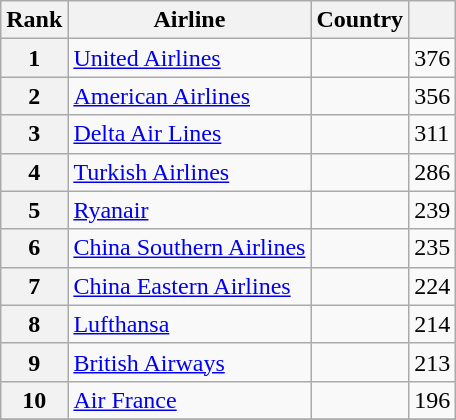<table class="wikitable sortable">
<tr>
<th>Rank</th>
<th>Airline</th>
<th>Country</th>
<th></th>
</tr>
<tr>
<th>1</th>
<td><a href='#'>United Airlines</a></td>
<td></td>
<td>376</td>
</tr>
<tr>
<th>2</th>
<td><a href='#'>American Airlines</a></td>
<td></td>
<td>356</td>
</tr>
<tr>
<th>3</th>
<td><a href='#'>Delta Air Lines</a></td>
<td></td>
<td>311</td>
</tr>
<tr>
<th>4</th>
<td><a href='#'>Turkish Airlines</a></td>
<td></td>
<td>286</td>
</tr>
<tr>
<th>5</th>
<td><a href='#'>Ryanair</a></td>
<td></td>
<td>239</td>
</tr>
<tr>
<th>6</th>
<td><a href='#'>China Southern Airlines</a></td>
<td></td>
<td>235</td>
</tr>
<tr>
<th>7</th>
<td><a href='#'>China Eastern Airlines</a></td>
<td></td>
<td>224</td>
</tr>
<tr>
<th>8</th>
<td><a href='#'>Lufthansa</a></td>
<td></td>
<td>214</td>
</tr>
<tr>
<th>9</th>
<td><a href='#'>British Airways</a></td>
<td></td>
<td>213</td>
</tr>
<tr>
<th>10</th>
<td><a href='#'>Air France</a></td>
<td></td>
<td>196</td>
</tr>
<tr>
</tr>
</table>
